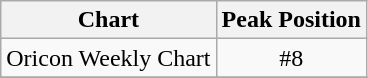<table class="wikitable">
<tr>
<th>Chart</th>
<th>Peak Position</th>
</tr>
<tr>
<td>Oricon Weekly Chart</td>
<td align="center">#8</td>
</tr>
<tr>
</tr>
</table>
